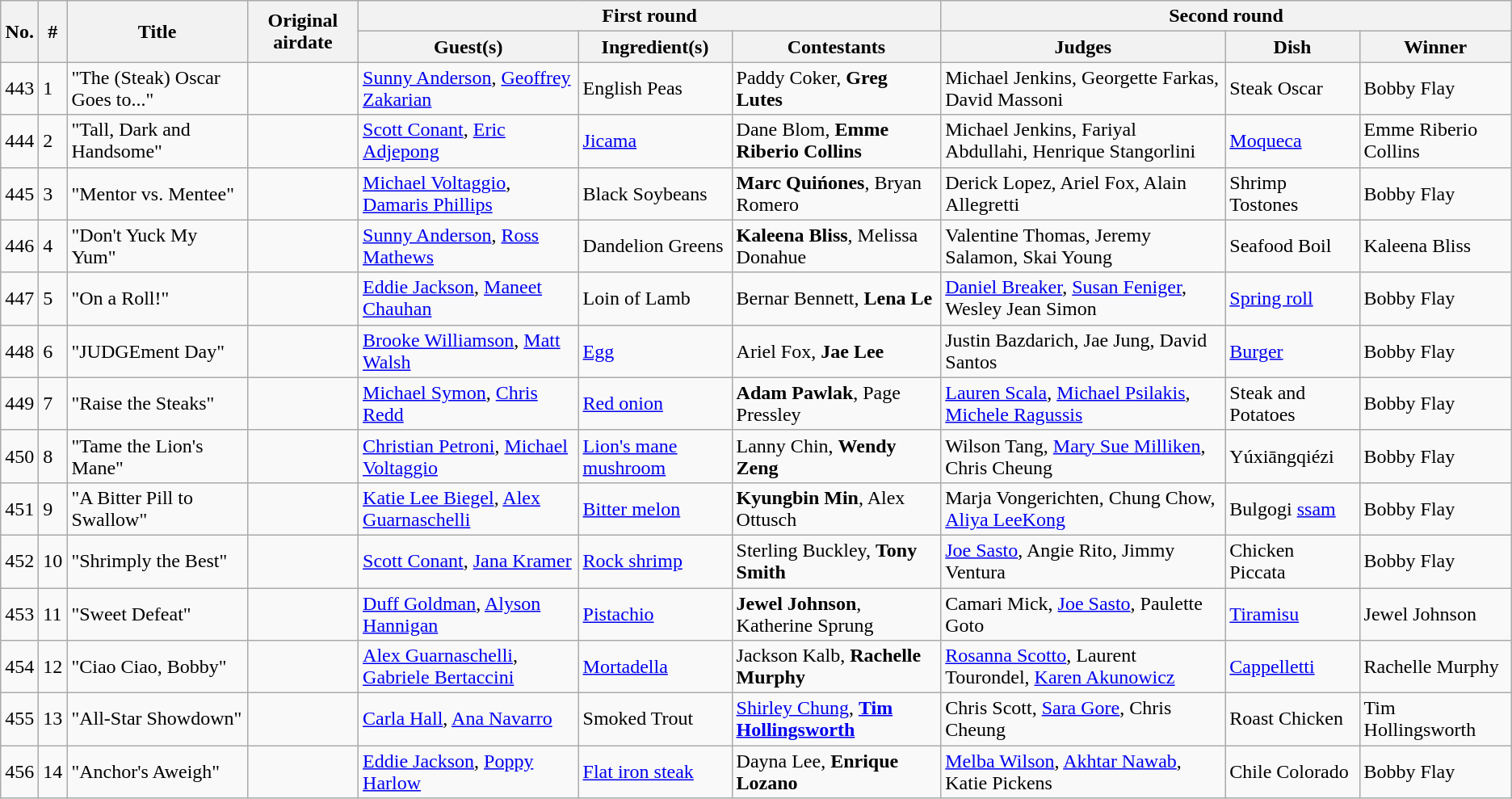<table class="wikitable">
<tr>
<th rowspan="2">No.</th>
<th rowspan="2">#</th>
<th rowspan="2">Title</th>
<th rowspan="2">Original airdate</th>
<th colspan="3">First round</th>
<th colspan="3">Second round</th>
</tr>
<tr>
<th>Guest(s)</th>
<th>Ingredient(s)</th>
<th>Contestants</th>
<th>Judges</th>
<th>Dish</th>
<th>Winner</th>
</tr>
<tr>
<td>443</td>
<td>1</td>
<td>"The (Steak) Oscar Goes to..."</td>
<td></td>
<td><a href='#'>Sunny Anderson</a>, <a href='#'>Geoffrey Zakarian</a></td>
<td>English Peas</td>
<td>Paddy Coker, <strong>Greg Lutes</strong></td>
<td>Michael Jenkins, Georgette Farkas, David Massoni</td>
<td>Steak Oscar</td>
<td>Bobby Flay</td>
</tr>
<tr>
<td>444</td>
<td>2</td>
<td>"Tall, Dark and Handsome"</td>
<td></td>
<td><a href='#'>Scott Conant</a>, <a href='#'>Eric Adjepong</a></td>
<td><a href='#'>Jicama</a></td>
<td>Dane Blom, <strong>Emme Riberio Collins</strong></td>
<td>Michael Jenkins, Fariyal Abdullahi, Henrique Stangorlini</td>
<td><a href='#'>Moqueca</a></td>
<td>Emme Riberio Collins</td>
</tr>
<tr>
<td>445</td>
<td>3</td>
<td>"Mentor vs. Mentee"</td>
<td></td>
<td><a href='#'>Michael Voltaggio</a>, <a href='#'>Damaris Phillips</a></td>
<td>Black Soybeans</td>
<td><strong>Marc Quińones</strong>, Bryan Romero</td>
<td>Derick Lopez, Ariel Fox, Alain Allegretti</td>
<td>Shrimp Tostones</td>
<td>Bobby Flay</td>
</tr>
<tr>
<td>446</td>
<td>4</td>
<td>"Don't Yuck My Yum"</td>
<td></td>
<td><a href='#'>Sunny Anderson</a>, <a href='#'>Ross Mathews</a></td>
<td>Dandelion Greens</td>
<td><strong>Kaleena Bliss</strong>, Melissa Donahue</td>
<td>Valentine Thomas, Jeremy Salamon, Skai Young</td>
<td>Seafood Boil</td>
<td>Kaleena Bliss</td>
</tr>
<tr>
<td>447</td>
<td>5</td>
<td>"On a Roll!"</td>
<td></td>
<td><a href='#'>Eddie Jackson</a>, <a href='#'>Maneet Chauhan</a></td>
<td>Loin of Lamb</td>
<td>Bernar Bennett, <strong>Lena Le</strong></td>
<td><a href='#'>Daniel Breaker</a>, <a href='#'>Susan Feniger</a>, Wesley Jean Simon</td>
<td><a href='#'>Spring roll</a></td>
<td>Bobby Flay</td>
</tr>
<tr>
<td>448</td>
<td>6</td>
<td>"JUDGEment Day"</td>
<td></td>
<td><a href='#'>Brooke Williamson</a>, <a href='#'>Matt Walsh</a></td>
<td><a href='#'>Egg</a></td>
<td>Ariel Fox, <strong>Jae Lee</strong></td>
<td>Justin Bazdarich, Jae Jung, David Santos</td>
<td><a href='#'>Burger</a></td>
<td>Bobby Flay</td>
</tr>
<tr>
<td>449</td>
<td>7</td>
<td>"Raise the Steaks"</td>
<td></td>
<td><a href='#'>Michael Symon</a>, <a href='#'>Chris Redd</a></td>
<td><a href='#'>Red onion</a></td>
<td><strong>Adam Pawlak</strong>, Page Pressley</td>
<td><a href='#'>Lauren Scala</a>, <a href='#'>Michael Psilakis</a>, <a href='#'>Michele Ragussis</a></td>
<td>Steak and Potatoes</td>
<td>Bobby Flay</td>
</tr>
<tr>
<td>450</td>
<td>8</td>
<td>"Tame the Lion's Mane"</td>
<td></td>
<td><a href='#'>Christian Petroni</a>, <a href='#'>Michael Voltaggio</a></td>
<td><a href='#'>Lion's mane mushroom</a></td>
<td>Lanny Chin, <strong>Wendy Zeng</strong></td>
<td>Wilson Tang, <a href='#'>Mary Sue Milliken</a>, Chris Cheung</td>
<td>Yúxiāngqiézi</td>
<td>Bobby Flay</td>
</tr>
<tr>
<td>451</td>
<td>9</td>
<td>"A Bitter Pill to Swallow"</td>
<td></td>
<td><a href='#'>Katie Lee Biegel</a>, <a href='#'>Alex Guarnaschelli</a></td>
<td><a href='#'>Bitter melon</a></td>
<td><strong>Kyungbin Min</strong>, Alex Ottusch</td>
<td>Marja Vongerichten, Chung Chow, <a href='#'>Aliya LeeKong</a></td>
<td>Bulgogi <a href='#'>ssam</a></td>
<td>Bobby Flay</td>
</tr>
<tr>
<td>452</td>
<td>10</td>
<td>"Shrimply the Best"</td>
<td></td>
<td><a href='#'>Scott Conant</a>, <a href='#'>Jana Kramer</a></td>
<td><a href='#'>Rock shrimp</a></td>
<td>Sterling Buckley, <strong>Tony Smith</strong></td>
<td><a href='#'>Joe Sasto</a>, Angie Rito, Jimmy Ventura</td>
<td>Chicken Piccata</td>
<td>Bobby Flay</td>
</tr>
<tr>
<td>453</td>
<td>11</td>
<td>"Sweet Defeat"</td>
<td></td>
<td><a href='#'>Duff Goldman</a>, <a href='#'>Alyson Hannigan</a></td>
<td><a href='#'>Pistachio</a></td>
<td><strong>Jewel Johnson</strong>, Katherine Sprung</td>
<td>Camari Mick, <a href='#'>Joe Sasto</a>, Paulette Goto</td>
<td><a href='#'>Tiramisu</a></td>
<td>Jewel Johnson</td>
</tr>
<tr>
<td>454</td>
<td>12</td>
<td>"Ciao Ciao, Bobby"</td>
<td></td>
<td><a href='#'>Alex Guarnaschelli</a>, <a href='#'>Gabriele Bertaccini</a></td>
<td><a href='#'>Mortadella</a></td>
<td>Jackson Kalb, <strong>Rachelle Murphy</strong></td>
<td><a href='#'>Rosanna Scotto</a>, Laurent Tourondel, <a href='#'>Karen Akunowicz</a></td>
<td><a href='#'>Cappelletti</a></td>
<td>Rachelle Murphy</td>
</tr>
<tr>
<td>455</td>
<td>13</td>
<td>"All-Star Showdown"</td>
<td></td>
<td><a href='#'>Carla Hall</a>, <a href='#'>Ana Navarro</a></td>
<td>Smoked Trout</td>
<td><a href='#'>Shirley Chung</a>, <strong><a href='#'>Tim Hollingsworth</a></strong></td>
<td>Chris Scott, <a href='#'>Sara Gore</a>, Chris Cheung</td>
<td>Roast Chicken</td>
<td>Tim Hollingsworth</td>
</tr>
<tr>
<td>456</td>
<td>14</td>
<td>"Anchor's Aweigh"</td>
<td></td>
<td><a href='#'>Eddie Jackson</a>, <a href='#'>Poppy Harlow</a></td>
<td><a href='#'>Flat iron steak</a></td>
<td>Dayna Lee, <strong>Enrique Lozano</strong></td>
<td><a href='#'>Melba Wilson</a>, <a href='#'>Akhtar Nawab</a>, Katie Pickens</td>
<td>Chile Colorado</td>
<td>Bobby Flay</td>
</tr>
</table>
